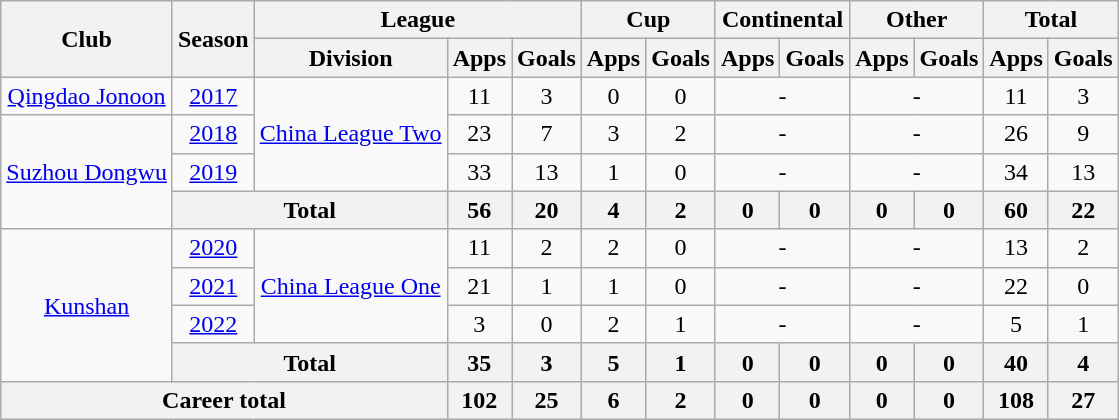<table class="wikitable" style="text-align: center">
<tr>
<th rowspan="2">Club</th>
<th rowspan="2">Season</th>
<th colspan="3">League</th>
<th colspan="2">Cup</th>
<th colspan="2">Continental</th>
<th colspan="2">Other</th>
<th colspan="2">Total</th>
</tr>
<tr>
<th>Division</th>
<th>Apps</th>
<th>Goals</th>
<th>Apps</th>
<th>Goals</th>
<th>Apps</th>
<th>Goals</th>
<th>Apps</th>
<th>Goals</th>
<th>Apps</th>
<th>Goals</th>
</tr>
<tr>
<td><a href='#'>Qingdao Jonoon</a></td>
<td><a href='#'>2017</a></td>
<td rowspan="3"><a href='#'>China League Two</a></td>
<td>11</td>
<td>3</td>
<td>0</td>
<td>0</td>
<td colspan="2">-</td>
<td colspan="2">-</td>
<td>11</td>
<td>3</td>
</tr>
<tr>
<td rowspan="3"><a href='#'>Suzhou Dongwu</a></td>
<td><a href='#'>2018</a></td>
<td>23</td>
<td>7</td>
<td>3</td>
<td>2</td>
<td colspan="2">-</td>
<td colspan="2">-</td>
<td>26</td>
<td>9</td>
</tr>
<tr>
<td><a href='#'>2019</a></td>
<td>33</td>
<td>13</td>
<td>1</td>
<td>0</td>
<td colspan="2">-</td>
<td colspan="2">-</td>
<td>34</td>
<td>13</td>
</tr>
<tr>
<th colspan=2>Total</th>
<th>56</th>
<th>20</th>
<th>4</th>
<th>2</th>
<th>0</th>
<th>0</th>
<th>0</th>
<th>0</th>
<th>60</th>
<th>22</th>
</tr>
<tr>
<td rowspan="4"><a href='#'>Kunshan</a></td>
<td><a href='#'>2020</a></td>
<td rowspan="3"><a href='#'>China League One</a></td>
<td>11</td>
<td>2</td>
<td>2</td>
<td>0</td>
<td colspan="2">-</td>
<td colspan="2">-</td>
<td>13</td>
<td>2</td>
</tr>
<tr>
<td><a href='#'>2021</a></td>
<td>21</td>
<td>1</td>
<td>1</td>
<td>0</td>
<td colspan="2">-</td>
<td colspan="2">-</td>
<td>22</td>
<td>0</td>
</tr>
<tr>
<td><a href='#'>2022</a></td>
<td>3</td>
<td>0</td>
<td>2</td>
<td>1</td>
<td colspan="2">-</td>
<td colspan="2">-</td>
<td>5</td>
<td>1</td>
</tr>
<tr>
<th colspan=2>Total</th>
<th>35</th>
<th>3</th>
<th>5</th>
<th>1</th>
<th>0</th>
<th>0</th>
<th>0</th>
<th>0</th>
<th>40</th>
<th>4</th>
</tr>
<tr>
<th colspan=3>Career total</th>
<th>102</th>
<th>25</th>
<th>6</th>
<th>2</th>
<th>0</th>
<th>0</th>
<th>0</th>
<th>0</th>
<th>108</th>
<th>27</th>
</tr>
</table>
